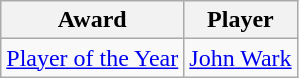<table class="wikitable" style="text-align:center">
<tr>
<th width=0%>Award</th>
<th width=0%>Player</th>
</tr>
<tr>
<td><a href='#'>Player of the Year</a></td>
<td><a href='#'>John Wark</a></td>
</tr>
</table>
